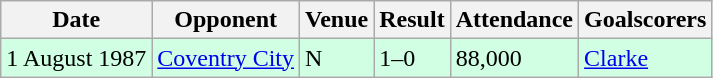<table class="wikitable">
<tr>
<th>Date</th>
<th>Opponent</th>
<th>Venue</th>
<th>Result</th>
<th>Attendance</th>
<th>Goalscorers</th>
</tr>
<tr>
<td style="background-color: #d0ffe3;">1 August 1987</td>
<td style="background-color: #d0ffe3;"><a href='#'>Coventry City</a></td>
<td style="background-color: #d0ffe3;">N</td>
<td style="background-color: #d0ffe3;">1–0</td>
<td style="background-color: #d0ffe3;">88,000</td>
<td style="background-color: #d0ffe3;"><a href='#'>Clarke</a></td>
</tr>
</table>
